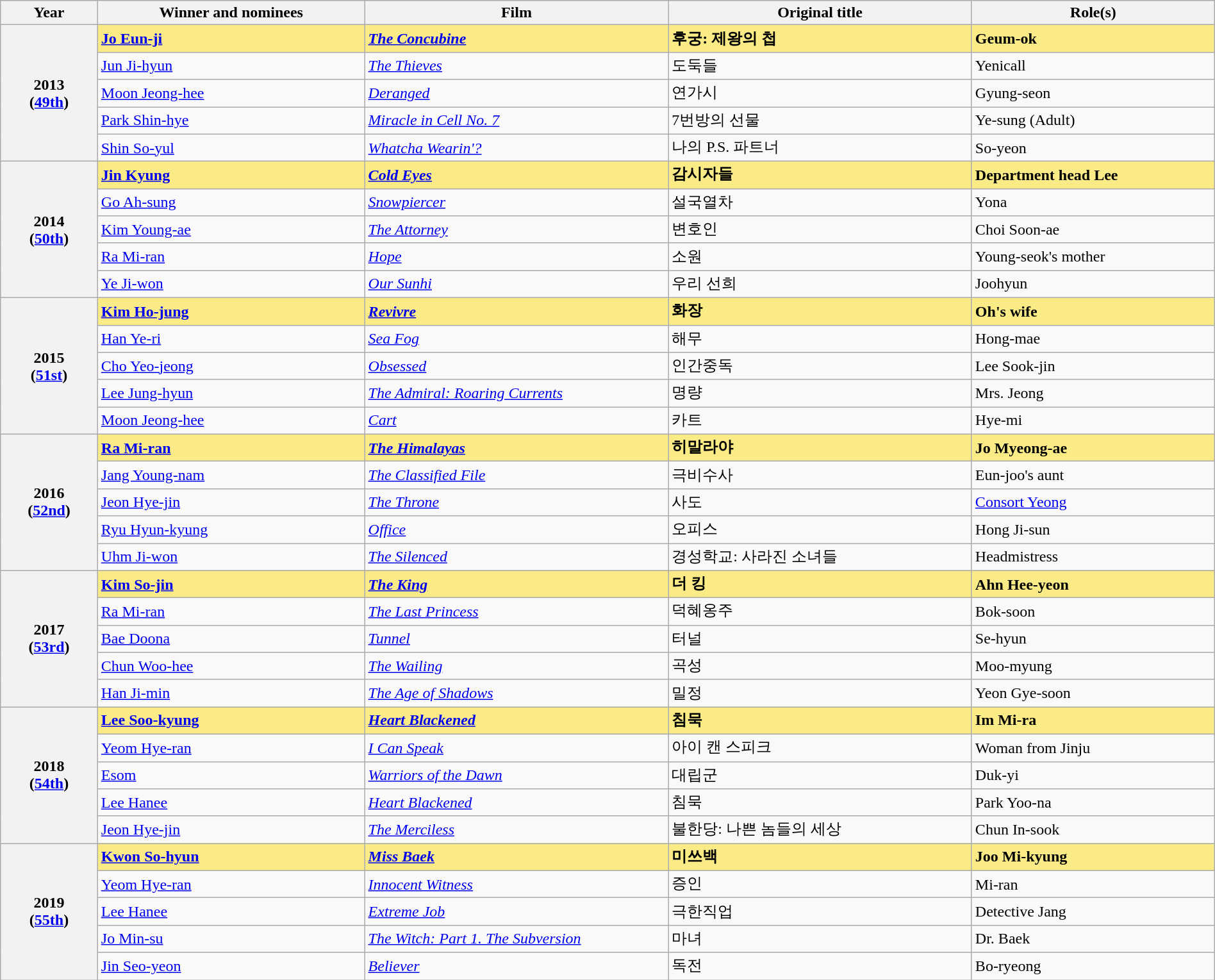<table class="wikitable" style="width:100%;" cellpadding="6">
<tr>
<th style="width:8%;">Year</th>
<th style="width:22%;">Winner and nominees</th>
<th style="width:25%;">Film</th>
<th style="width:25%;">Original title</th>
<th style="width:20%;">Role(s)</th>
</tr>
<tr>
<th rowspan="5">2013<br>(<a href='#'>49th</a>)</th>
<td style="background:#FAEB86;"><strong><a href='#'>Jo Eun-ji</a> </strong></td>
<td style="background:#FAEB86;"><strong><em><a href='#'>The Concubine</a></em></strong></td>
<td style="background:#FAEB86;"><strong>후궁: 제왕의 첩</strong></td>
<td style="background:#FAEB86;"><strong>Geum-ok</strong></td>
</tr>
<tr>
<td><a href='#'>Jun Ji-hyun</a></td>
<td><em><a href='#'>The Thieves</a></em></td>
<td>도둑들</td>
<td>Yenicall</td>
</tr>
<tr>
<td><a href='#'>Moon Jeong-hee</a></td>
<td><em><a href='#'>Deranged</a></em></td>
<td>연가시</td>
<td>Gyung-seon</td>
</tr>
<tr>
<td><a href='#'>Park Shin-hye</a></td>
<td><em><a href='#'>Miracle in Cell No. 7</a></em></td>
<td>7번방의 선물</td>
<td>Ye-sung (Adult)</td>
</tr>
<tr>
<td><a href='#'>Shin So-yul</a></td>
<td><em><a href='#'>Whatcha Wearin'?</a></em></td>
<td>나의 P.S. 파트너</td>
<td>So-yeon</td>
</tr>
<tr>
<th rowspan="5">2014<br>(<a href='#'>50th</a>)</th>
<td style="background:#FAEB86;"><strong><a href='#'>Jin Kyung</a> </strong></td>
<td style="background:#FAEB86;"><strong><em><a href='#'>Cold Eyes</a></em></strong></td>
<td style="background:#FAEB86;"><strong>감시자들</strong></td>
<td style="background:#FAEB86;"><strong>Department head Lee</strong></td>
</tr>
<tr>
<td><a href='#'>Go Ah-sung</a></td>
<td><em><a href='#'>Snowpiercer</a></em></td>
<td>설국열차</td>
<td>Yona</td>
</tr>
<tr>
<td><a href='#'>Kim Young-ae</a></td>
<td><em><a href='#'>The Attorney</a></em></td>
<td>변호인</td>
<td>Choi Soon-ae</td>
</tr>
<tr>
<td><a href='#'>Ra Mi-ran</a></td>
<td><em><a href='#'>Hope</a></em></td>
<td>소원</td>
<td>Young-seok's mother</td>
</tr>
<tr>
<td><a href='#'>Ye Ji-won</a></td>
<td><em><a href='#'>Our Sunhi</a></em></td>
<td>우리 선희</td>
<td>Joohyun</td>
</tr>
<tr>
<th rowspan="5">2015<br>(<a href='#'>51st</a>)</th>
<td style="background:#FAEB86;"><strong><a href='#'>Kim Ho-jung</a> </strong></td>
<td style="background:#FAEB86;"><strong><em><a href='#'>Revivre</a></em></strong></td>
<td style="background:#FAEB86;"><strong>화장</strong></td>
<td style="background:#FAEB86;"><strong>Oh's wife</strong></td>
</tr>
<tr>
<td><a href='#'>Han Ye-ri</a></td>
<td><em><a href='#'>Sea Fog</a></em></td>
<td>해무</td>
<td>Hong-mae</td>
</tr>
<tr>
<td><a href='#'>Cho Yeo-jeong</a></td>
<td><em><a href='#'>Obsessed</a></em></td>
<td>인간중독</td>
<td>Lee Sook-jin</td>
</tr>
<tr>
<td><a href='#'>Lee Jung-hyun</a></td>
<td><em><a href='#'>The Admiral: Roaring Currents</a></em></td>
<td>명량</td>
<td>Mrs. Jeong</td>
</tr>
<tr>
<td><a href='#'>Moon Jeong-hee</a></td>
<td><em><a href='#'>Cart</a></em></td>
<td>카트</td>
<td>Hye-mi</td>
</tr>
<tr>
<th rowspan="5">2016<br>(<a href='#'>52nd</a>)</th>
<td style="background:#FAEB86;"><strong><a href='#'>Ra Mi-ran</a> </strong></td>
<td style="background:#FAEB86;"><strong><em><a href='#'>The Himalayas</a></em></strong></td>
<td style="background:#FAEB86;"><strong>히말라야</strong></td>
<td style="background:#FAEB86;"><strong>Jo Myeong-ae</strong></td>
</tr>
<tr>
<td><a href='#'>Jang Young-nam</a></td>
<td><em><a href='#'>The Classified File</a></em></td>
<td>극비수사</td>
<td>Eun-joo's aunt</td>
</tr>
<tr>
<td><a href='#'>Jeon Hye-jin</a></td>
<td><em><a href='#'>The Throne</a></em></td>
<td>사도</td>
<td><a href='#'>Consort Yeong</a></td>
</tr>
<tr>
<td><a href='#'>Ryu Hyun-kyung</a></td>
<td><em><a href='#'>Office</a></em></td>
<td>오피스</td>
<td>Hong Ji-sun</td>
</tr>
<tr>
<td><a href='#'>Uhm Ji-won</a></td>
<td><em><a href='#'>The Silenced</a></em></td>
<td>경성학교: 사라진 소녀들</td>
<td>Headmistress</td>
</tr>
<tr>
<th rowspan="5">2017<br>(<a href='#'>53rd</a>)</th>
<td style="background:#FAEB86;"><strong><a href='#'>Kim So-jin</a> </strong></td>
<td style="background:#FAEB86;"><strong><em><a href='#'>The King</a></em></strong></td>
<td style="background:#FAEB86;"><strong>더 킹</strong></td>
<td style="background:#FAEB86;"><strong>Ahn Hee-yeon</strong></td>
</tr>
<tr>
<td><a href='#'>Ra Mi-ran</a></td>
<td><em><a href='#'>The Last Princess</a></em></td>
<td>덕혜옹주</td>
<td>Bok-soon</td>
</tr>
<tr>
<td><a href='#'>Bae Doona</a></td>
<td><em><a href='#'>Tunnel</a></em></td>
<td>터널</td>
<td>Se-hyun</td>
</tr>
<tr>
<td><a href='#'>Chun Woo-hee</a></td>
<td><em><a href='#'>The Wailing</a></em></td>
<td>곡성</td>
<td>Moo-myung</td>
</tr>
<tr>
<td><a href='#'>Han Ji-min</a></td>
<td><em><a href='#'>The Age of Shadows</a></em></td>
<td>밀정</td>
<td>Yeon Gye-soon</td>
</tr>
<tr>
<th rowspan="5">2018<br>(<a href='#'>54th</a>)</th>
<td style="background:#FAEB86;"><strong><a href='#'>Lee Soo-kyung</a> </strong></td>
<td style="background:#FAEB86;"><strong><em><a href='#'>Heart Blackened</a></em></strong></td>
<td style="background:#FAEB86;"><strong>침묵</strong></td>
<td style="background:#FAEB86;"><strong>Im Mi-ra</strong></td>
</tr>
<tr>
<td><a href='#'>Yeom Hye-ran</a></td>
<td><em><a href='#'>I Can Speak</a></em></td>
<td>아이 캔 스피크</td>
<td>Woman from Jinju</td>
</tr>
<tr>
<td><a href='#'>Esom</a></td>
<td><em><a href='#'>Warriors of the Dawn</a></em></td>
<td>대립군</td>
<td>Duk-yi</td>
</tr>
<tr>
<td><a href='#'>Lee Hanee</a></td>
<td><em><a href='#'>Heart Blackened</a></em></td>
<td>침묵</td>
<td>Park Yoo-na</td>
</tr>
<tr>
<td><a href='#'>Jeon Hye-jin</a></td>
<td><em><a href='#'>The Merciless</a></em></td>
<td>불한당: 나쁜 놈들의 세상</td>
<td>Chun In-sook</td>
</tr>
<tr>
<th rowspan="5">2019<br>(<a href='#'>55th</a>)</th>
<td style="background:#FAEB86;"><strong><a href='#'>Kwon So-hyun</a> </strong></td>
<td style="background:#FAEB86;"><strong><em><a href='#'>Miss Baek</a></em></strong></td>
<td style="background:#FAEB86;"><strong>미쓰백</strong></td>
<td style="background:#FAEB86;"><strong>Joo Mi-kyung</strong></td>
</tr>
<tr>
<td><a href='#'>Yeom Hye-ran</a></td>
<td><em><a href='#'>Innocent Witness</a></em></td>
<td>증인</td>
<td>Mi-ran</td>
</tr>
<tr>
<td><a href='#'>Lee Hanee</a></td>
<td><em><a href='#'>Extreme Job</a></em></td>
<td>극한직업</td>
<td>Detective Jang</td>
</tr>
<tr>
<td><a href='#'>Jo Min-su</a></td>
<td><em><a href='#'>The Witch: Part 1. The Subversion</a></em></td>
<td>마녀</td>
<td>Dr. Baek</td>
</tr>
<tr>
<td><a href='#'>Jin Seo-yeon</a></td>
<td><em><a href='#'>Believer</a></em></td>
<td>독전</td>
<td>Bo-ryeong</td>
</tr>
</table>
